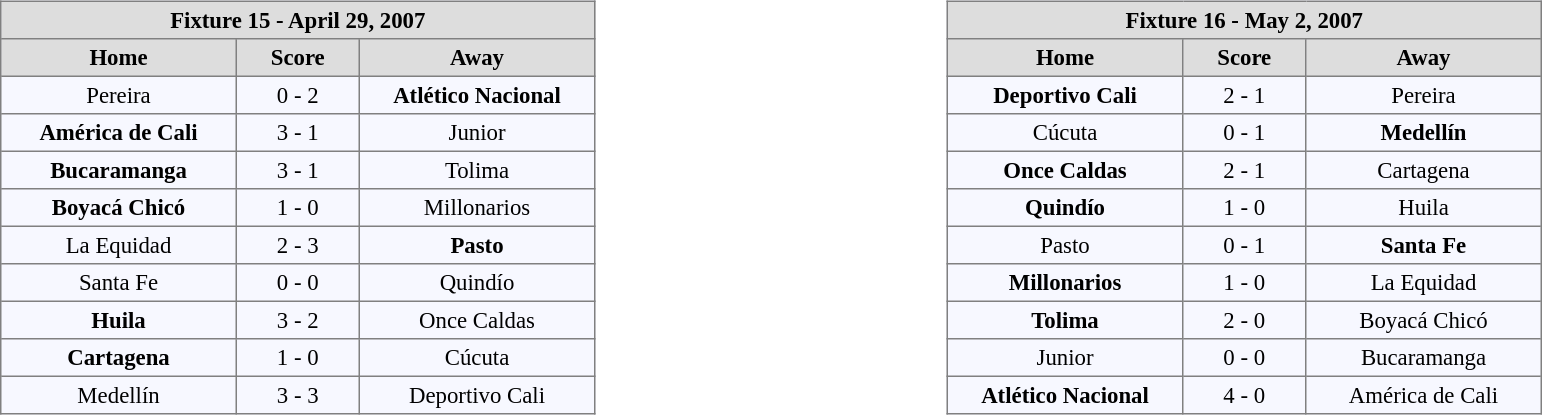<table width=100%>
<tr>
<td valign=top width=50% align=left><br><table align=center bgcolor="#f7f8ff" cellpadding="3" cellspacing="0" border="1" style="font-size: 95%; border: gray solid 1px; border-collapse: collapse;">
<tr align=center bgcolor=#DDDDDD style="color:black;">
<th colspan=3 align=center>Fixture 15 - April 29, 2007</th>
</tr>
<tr align=center bgcolor=#DDDDDD style="color:black;">
<th width="150">Home</th>
<th width="75">Score</th>
<th width="150">Away</th>
</tr>
<tr align=center>
<td>Pereira</td>
<td>0 - 2</td>
<td><strong>Atlético Nacional</strong></td>
</tr>
<tr align=center>
<td><strong>América de Cali</strong></td>
<td>3 - 1</td>
<td>Junior</td>
</tr>
<tr align=center>
<td><strong>Bucaramanga</strong></td>
<td>3 - 1</td>
<td>Tolima</td>
</tr>
<tr align=center>
<td><strong>Boyacá Chicó</strong></td>
<td>1 - 0</td>
<td>Millonarios</td>
</tr>
<tr align=center>
<td>La Equidad</td>
<td>2 - 3</td>
<td><strong>Pasto</strong></td>
</tr>
<tr align=center>
<td>Santa Fe</td>
<td>0 - 0</td>
<td>Quindío</td>
</tr>
<tr align=center>
<td><strong>Huila</strong></td>
<td>3 - 2</td>
<td>Once Caldas</td>
</tr>
<tr align=center>
<td><strong>Cartagena</strong></td>
<td>1 - 0</td>
<td>Cúcuta</td>
</tr>
<tr align=center>
<td>Medellín</td>
<td>3 - 3</td>
<td>Deportivo Cali</td>
</tr>
</table>
</td>
<td valign=top width=50% align=left><br><table align=center bgcolor="#f7f8ff" cellpadding="3" cellspacing="0" border="1" style="font-size: 95%; border: gray solid 1px; border-collapse: collapse;">
<tr align=center bgcolor=#DDDDDD style="color:black;">
<th colspan=3 align=center>Fixture 16 - May 2, 2007</th>
</tr>
<tr align=center bgcolor=#DDDDDD style="color:black;">
<th width="150">Home</th>
<th width="75">Score</th>
<th width="150">Away</th>
</tr>
<tr align=center>
<td><strong>Deportivo Cali</strong></td>
<td>2 - 1</td>
<td>Pereira</td>
</tr>
<tr align=center>
<td>Cúcuta</td>
<td>0 - 1</td>
<td><strong>Medellín</strong></td>
</tr>
<tr align=center>
<td><strong>Once Caldas</strong></td>
<td>2 - 1</td>
<td>Cartagena</td>
</tr>
<tr align=center>
<td><strong>Quindío</strong></td>
<td>1 - 0</td>
<td>Huila</td>
</tr>
<tr align=center>
<td>Pasto</td>
<td>0 - 1</td>
<td><strong>Santa Fe</strong></td>
</tr>
<tr align=center>
<td><strong>Millonarios</strong></td>
<td>1 - 0</td>
<td>La Equidad</td>
</tr>
<tr align=center>
<td><strong>Tolima</strong></td>
<td>2 - 0</td>
<td>Boyacá Chicó</td>
</tr>
<tr align=center>
<td>Junior</td>
<td>0 - 0</td>
<td>Bucaramanga</td>
</tr>
<tr align=center>
<td><strong>Atlético Nacional</strong></td>
<td>4 - 0</td>
<td>América de Cali</td>
</tr>
</table>
</td>
</tr>
</table>
